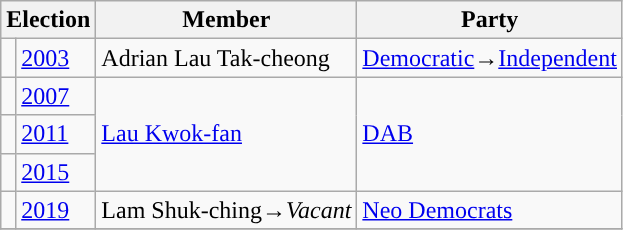<table class="wikitable">
<tr>
<th colspan="2">Election</th>
<th>Member</th>
<th>Party</th>
</tr>
<tr>
<td style="background-color: "></td>
<td><a href='#'>2003</a></td>
<td>Adrian Lau Tak-cheong</td>
<td><a href='#'>Democratic</a>→<a href='#'>Independent</a></td>
</tr>
<tr>
<td style="background-color: "></td>
<td><a href='#'>2007</a></td>
<td rowspan=3><a href='#'>Lau Kwok-fan</a></td>
<td rowspan=3><a href='#'>DAB</a></td>
</tr>
<tr>
<td style="background-color: "></td>
<td><a href='#'>2011</a></td>
</tr>
<tr>
<td style="background-color: "></td>
<td><a href='#'>2015</a></td>
</tr>
<tr>
<td style="background-color: "></td>
<td><a href='#'>2019</a></td>
<td>Lam Shuk-ching→<em>Vacant</em></td>
<td><a href='#'>Neo Democrats</a></td>
</tr>
<tr>
</tr>
</table>
